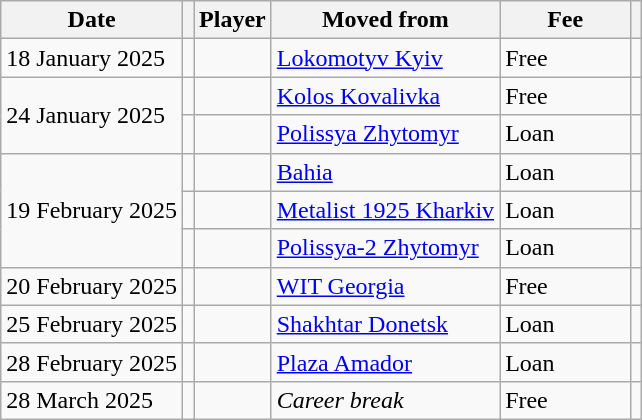<table class="wikitable plainrowheaders sortable">
<tr>
<th scope="col">Date</th>
<th></th>
<th scope="col">Player</th>
<th>Moved from</th>
<th style="width: 80px;">Fee</th>
<th></th>
</tr>
<tr>
<td>18 January 2025</td>
<td align="center"></td>
<td></td>
<td> <a href='#'>Lokomotyv Kyiv</a></td>
<td>Free</td>
<td></td>
</tr>
<tr>
<td rowspan="2">24 January 2025</td>
<td align="center"></td>
<td></td>
<td> <a href='#'>Kolos Kovalivka</a></td>
<td>Free</td>
<td></td>
</tr>
<tr>
<td align="center"></td>
<td></td>
<td> <a href='#'>Polissya Zhytomyr</a></td>
<td>Loan</td>
<td></td>
</tr>
<tr>
<td rowspan="3">19 February 2025</td>
<td align="center"></td>
<td></td>
<td> <a href='#'>Bahia</a></td>
<td>Loan</td>
<td></td>
</tr>
<tr>
<td align="center"></td>
<td></td>
<td> <a href='#'>Metalist 1925 Kharkiv</a></td>
<td>Loan</td>
<td></td>
</tr>
<tr>
<td align="center"></td>
<td></td>
<td> <a href='#'>Polissya-2 Zhytomyr</a></td>
<td>Loan</td>
<td></td>
</tr>
<tr>
<td>20 February 2025</td>
<td align="center"></td>
<td></td>
<td> <a href='#'>WIT Georgia</a></td>
<td>Free</td>
<td></td>
</tr>
<tr>
<td>25 February 2025</td>
<td align="center"></td>
<td></td>
<td> <a href='#'>Shakhtar Donetsk</a></td>
<td>Loan</td>
<td></td>
</tr>
<tr>
<td>28 February 2025</td>
<td align="center"></td>
<td></td>
<td> <a href='#'>Plaza Amador</a></td>
<td>Loan</td>
<td></td>
</tr>
<tr>
<td>28 March 2025</td>
<td align="center"></td>
<td></td>
<td><em>Career break</em></td>
<td>Free</td>
<td></td>
</tr>
</table>
